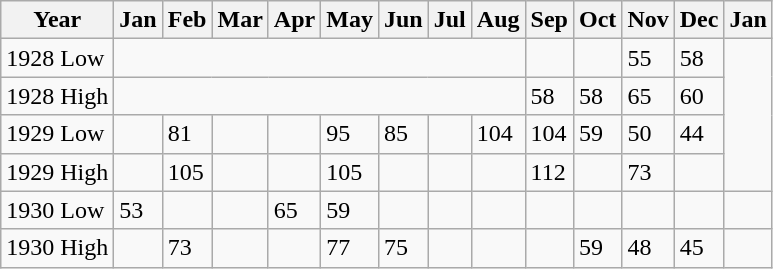<table class=wikitable>
<tr>
<th>Year</th>
<th>Jan</th>
<th>Feb</th>
<th>Mar</th>
<th>Apr</th>
<th>May</th>
<th>Jun</th>
<th>Jul</th>
<th>Aug</th>
<th>Sep</th>
<th>Oct</th>
<th>Nov</th>
<th>Dec</th>
<th>Jan</th>
</tr>
<tr>
<td>1928 Low</td>
<td colspan=8></td>
<td></td>
<td></td>
<td>55</td>
<td>58</td>
</tr>
<tr>
<td>1928 High</td>
<td colspan=8></td>
<td>58</td>
<td>58</td>
<td>65</td>
<td>60</td>
</tr>
<tr>
<td>1929 Low</td>
<td></td>
<td>81</td>
<td></td>
<td></td>
<td>95</td>
<td>85</td>
<td></td>
<td>104</td>
<td>104</td>
<td>59</td>
<td>50</td>
<td>44</td>
</tr>
<tr>
<td>1929 High</td>
<td></td>
<td>105</td>
<td></td>
<td></td>
<td>105</td>
<td></td>
<td></td>
<td></td>
<td>112</td>
<td></td>
<td>73</td>
<td></td>
</tr>
<tr>
<td>1930 Low</td>
<td>53</td>
<td></td>
<td></td>
<td>65</td>
<td>59</td>
<td></td>
<td></td>
<td></td>
<td></td>
<td></td>
<td></td>
<td></td>
<td></td>
</tr>
<tr>
<td>1930 High</td>
<td></td>
<td>73</td>
<td></td>
<td></td>
<td>77</td>
<td>75</td>
<td></td>
<td></td>
<td></td>
<td>59</td>
<td>48</td>
<td>45</td>
<td></td>
</tr>
</table>
